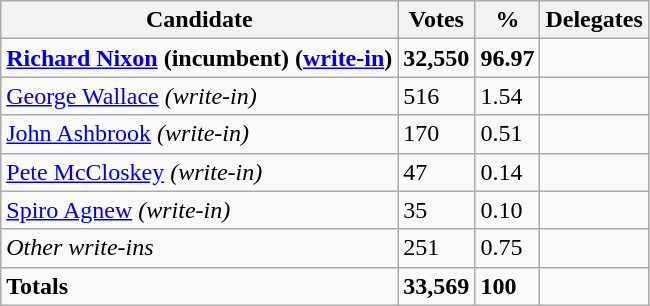<table class="wikitable">
<tr>
<th>Candidate</th>
<th>Votes</th>
<th>%</th>
<th>Delegates</th>
</tr>
<tr>
<td><strong><a href='#'>Richard Nixon</a></strong> <strong>(incumbent)</strong> <strong>(<a href='#'>write-in</a>)</strong></td>
<td><strong>32,550</strong></td>
<td><strong>96.97</strong></td>
<td></td>
</tr>
<tr>
<td><a href='#'>George Wallace</a> <em>(write-in)</em></td>
<td>516</td>
<td>1.54</td>
<td></td>
</tr>
<tr>
<td><a href='#'>John Ashbrook</a> <em>(write-in)</em></td>
<td>170</td>
<td>0.51</td>
<td></td>
</tr>
<tr>
<td><a href='#'>Pete McCloskey</a> <em>(write-in)</em></td>
<td>47</td>
<td>0.14</td>
<td></td>
</tr>
<tr>
<td><a href='#'>Spiro Agnew</a> <em>(write-in)</em></td>
<td>35</td>
<td>0.10</td>
<td></td>
</tr>
<tr>
<td><em>Other write-ins</em></td>
<td>251</td>
<td>0.75</td>
<td></td>
</tr>
<tr>
<td><strong>Totals</strong></td>
<td><strong>33,569</strong></td>
<td><strong>100</strong></td>
<td></td>
</tr>
</table>
